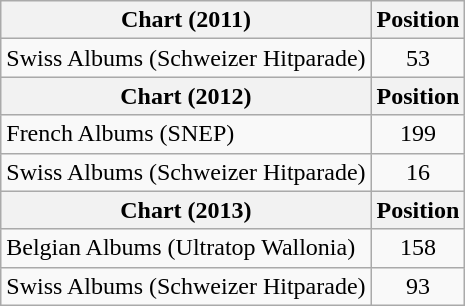<table class="wikitable">
<tr>
<th>Chart (2011)</th>
<th>Position</th>
</tr>
<tr>
<td>Swiss Albums (Schweizer Hitparade)</td>
<td align="center">53</td>
</tr>
<tr>
<th>Chart (2012)</th>
<th>Position</th>
</tr>
<tr>
<td>French Albums (SNEP)</td>
<td align="center">199</td>
</tr>
<tr>
<td>Swiss Albums (Schweizer Hitparade)</td>
<td align="center">16</td>
</tr>
<tr>
<th>Chart (2013)</th>
<th>Position</th>
</tr>
<tr>
<td>Belgian Albums (Ultratop Wallonia)</td>
<td align="center">158</td>
</tr>
<tr>
<td>Swiss Albums (Schweizer Hitparade)</td>
<td align="center">93</td>
</tr>
</table>
